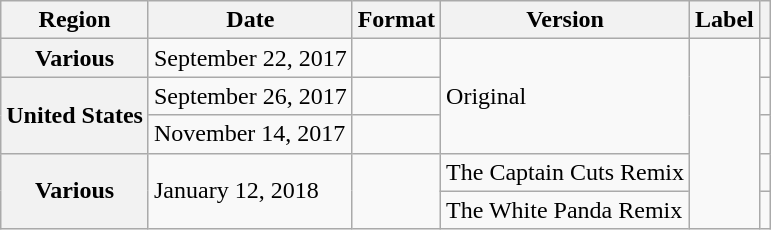<table class="wikitable plainrowheaders">
<tr>
<th scope="col">Region</th>
<th scope="col">Date</th>
<th scope="col">Format</th>
<th>Version</th>
<th scope="col">Label</th>
<th scope="col"></th>
</tr>
<tr>
<th scope="row">Various</th>
<td>September 22, 2017</td>
<td></td>
<td rowspan="3">Original</td>
<td rowspan="5"></td>
<td></td>
</tr>
<tr>
<th scope="row" rowspan="2">United States</th>
<td>September 26, 2017</td>
<td></td>
<td></td>
</tr>
<tr>
<td>November 14, 2017</td>
<td></td>
<td></td>
</tr>
<tr>
<th scope="row" rowspan="2">Various</th>
<td rowspan="2">January 12, 2018</td>
<td rowspan="2"></td>
<td>The Captain Cuts Remix</td>
<td></td>
</tr>
<tr>
<td>The White Panda Remix</td>
<td></td>
</tr>
</table>
